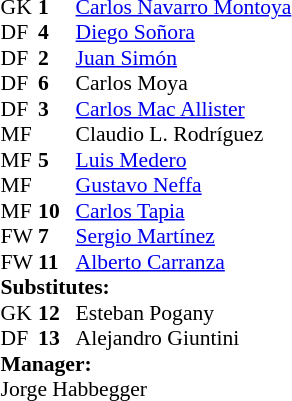<table cellspacing="0" cellpadding="0" style="font-size:90%; margin:0.2em auto;">
<tr>
<th width="25"></th>
<th width="25"></th>
</tr>
<tr>
<td>GK</td>
<td><strong>1</strong></td>
<td> <a href='#'>Carlos Navarro Montoya</a></td>
</tr>
<tr>
<td>DF</td>
<td><strong>4</strong></td>
<td> <a href='#'>Diego Soñora</a></td>
</tr>
<tr>
<td>DF</td>
<td><strong>2</strong></td>
<td> <a href='#'>Juan Simón</a></td>
</tr>
<tr>
<td>DF</td>
<td><strong>6</strong></td>
<td> Carlos Moya</td>
</tr>
<tr>
<td>DF</td>
<td><strong>3</strong></td>
<td> <a href='#'>Carlos Mac Allister</a></td>
</tr>
<tr>
<td>MF</td>
<td></td>
<td> Claudio L. Rodríguez</td>
<td></td>
<td></td>
</tr>
<tr>
<td>MF</td>
<td><strong>5</strong></td>
<td> <a href='#'>Luis Medero</a></td>
</tr>
<tr>
<td>MF</td>
<td></td>
<td> <a href='#'>Gustavo Neffa</a></td>
</tr>
<tr>
<td>MF</td>
<td><strong>10</strong></td>
<td> <a href='#'>Carlos Tapia</a></td>
</tr>
<tr>
<td>FW</td>
<td><strong>7</strong></td>
<td> <a href='#'>Sergio Martínez</a></td>
</tr>
<tr>
<td>FW</td>
<td><strong>11</strong></td>
<td> <a href='#'>Alberto Carranza</a></td>
</tr>
<tr>
<td colspan=3><strong>Substitutes:</strong></td>
</tr>
<tr>
<td>GK</td>
<td><strong>12</strong></td>
<td> Esteban Pogany</td>
</tr>
<tr>
<td>DF</td>
<td><strong>13</strong></td>
<td> Alejandro Giuntini</td>
</tr>
<tr>
<td colspan=3><strong>Manager:</strong></td>
</tr>
<tr>
<td colspan=4> Jorge Habbegger</td>
</tr>
</table>
